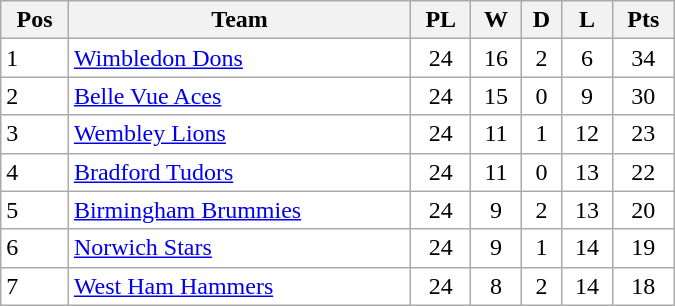<table class=wikitable width="450" style="background:#FFFFFF;">
<tr>
<th>Pos</th>
<th>Team</th>
<th>PL</th>
<th>W</th>
<th>D</th>
<th>L</th>
<th>Pts</th>
</tr>
<tr>
<td>1</td>
<td><a href='#'>Wimbledon Dons</a></td>
<td align="center">24</td>
<td align="center">16</td>
<td align="center">2</td>
<td align="center">6</td>
<td align="center">34</td>
</tr>
<tr>
<td>2</td>
<td><a href='#'>Belle Vue Aces</a></td>
<td align="center">24</td>
<td align="center">15</td>
<td align="center">0</td>
<td align="center">9</td>
<td align="center">30</td>
</tr>
<tr>
<td>3</td>
<td><a href='#'>Wembley Lions</a></td>
<td align="center">24</td>
<td align="center">11</td>
<td align="center">1</td>
<td align="center">12</td>
<td align="center">23</td>
</tr>
<tr>
<td>4</td>
<td><a href='#'>Bradford Tudors</a></td>
<td align="center">24</td>
<td align="center">11</td>
<td align="center">0</td>
<td align="center">13</td>
<td align="center">22</td>
</tr>
<tr>
<td>5</td>
<td><a href='#'>Birmingham Brummies</a></td>
<td align="center">24</td>
<td align="center">9</td>
<td align="center">2</td>
<td align="center">13</td>
<td align="center">20</td>
</tr>
<tr>
<td>6</td>
<td><a href='#'>Norwich Stars</a></td>
<td align="center">24</td>
<td align="center">9</td>
<td align="center">1</td>
<td align="center">14</td>
<td align="center">19</td>
</tr>
<tr>
<td>7</td>
<td><a href='#'>West Ham Hammers</a></td>
<td align="center">24</td>
<td align="center">8</td>
<td align="center">2</td>
<td align="center">14</td>
<td align="center">18</td>
</tr>
</table>
